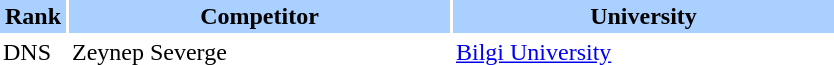<table border="0" cellspacing="2" cellpadding="2">
<tr bgcolor=AAD0FF>
<th width=40>Rank</th>
<th width=250>Competitor</th>
<th width=250>University</th>
</tr>
<tr>
<td>DNS</td>
<td>Zeynep Severge</td>
<td><a href='#'>Bilgi University</a></td>
</tr>
</table>
